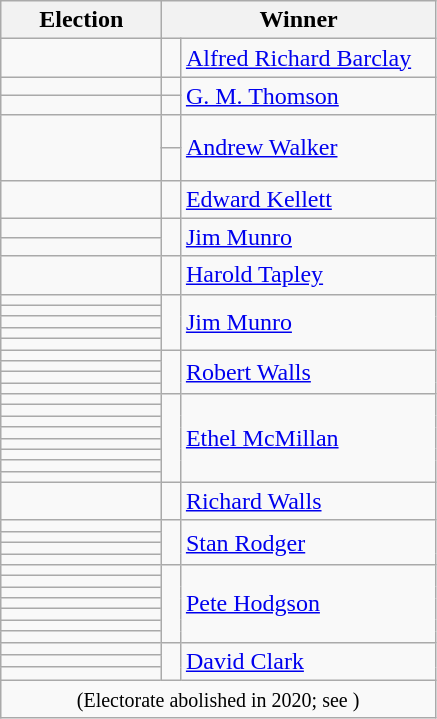<table class=wikitable>
<tr>
<th width=100>Election</th>
<th width=175 colspan=2>Winner</th>
</tr>
<tr>
<td></td>
<td width=5 bgcolor=></td>
<td><a href='#'>Alfred Richard Barclay</a></td>
</tr>
<tr>
<td></td>
<td bgcolor=></td>
<td rowspan=2><a href='#'>G. M. Thomson</a></td>
</tr>
<tr>
<td></td>
<td bgcolor=></td>
</tr>
<tr>
<td rowspan=2 height=36></td>
<td bgcolor=></td>
<td rowspan=2><a href='#'>Andrew Walker</a></td>
</tr>
<tr>
<td bgcolor=></td>
</tr>
<tr>
<td></td>
<td bgcolor=></td>
<td><a href='#'>Edward Kellett</a></td>
</tr>
<tr>
<td></td>
<td rowspan=2 bgcolor=></td>
<td rowspan=2><a href='#'>Jim Munro</a></td>
</tr>
<tr>
<td></td>
</tr>
<tr>
<td></td>
<td bgcolor=></td>
<td><a href='#'>Harold Tapley</a></td>
</tr>
<tr>
<td></td>
<td rowspan=5 bgcolor=></td>
<td rowspan=5><a href='#'>Jim Munro</a></td>
</tr>
<tr>
<td></td>
</tr>
<tr>
<td></td>
</tr>
<tr>
<td></td>
</tr>
<tr>
<td></td>
</tr>
<tr>
<td></td>
<td rowspan=4 bgcolor=></td>
<td rowspan=4><a href='#'>Robert Walls</a></td>
</tr>
<tr>
<td></td>
</tr>
<tr>
<td></td>
</tr>
<tr>
<td></td>
</tr>
<tr>
<td></td>
<td rowspan=8 bgcolor=></td>
<td rowspan=8><a href='#'>Ethel McMillan</a></td>
</tr>
<tr>
<td></td>
</tr>
<tr>
<td></td>
</tr>
<tr>
<td></td>
</tr>
<tr>
<td></td>
</tr>
<tr>
<td></td>
</tr>
<tr>
<td></td>
</tr>
<tr>
<td></td>
</tr>
<tr>
<td></td>
<td bgcolor=></td>
<td><a href='#'>Richard Walls</a></td>
</tr>
<tr>
<td></td>
<td rowspan=4 bgcolor=></td>
<td rowspan=4><a href='#'>Stan Rodger</a></td>
</tr>
<tr>
<td></td>
</tr>
<tr>
<td></td>
</tr>
<tr>
<td></td>
</tr>
<tr>
<td></td>
<td rowspan=7 bgcolor=></td>
<td rowspan=7><a href='#'>Pete Hodgson</a></td>
</tr>
<tr>
<td></td>
</tr>
<tr>
<td></td>
</tr>
<tr>
<td></td>
</tr>
<tr>
<td></td>
</tr>
<tr>
<td></td>
</tr>
<tr>
<td></td>
</tr>
<tr>
<td></td>
<td rowspan=3 bgcolor=></td>
<td rowspan=3><a href='#'>David Clark</a></td>
</tr>
<tr>
<td></td>
</tr>
<tr>
<td></td>
</tr>
<tr>
<td colspan=3 align=center><small>(Electorate abolished in 2020; see )</small></td>
</tr>
</table>
